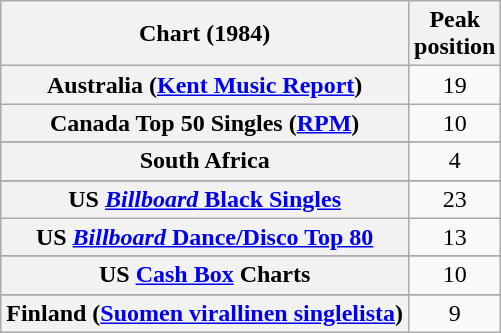<table class="wikitable plainrowheaders sortable">
<tr>
<th>Chart (1984)</th>
<th>Peak<br>position</th>
</tr>
<tr>
<th scope="row">Australia (<a href='#'>Kent Music Report</a>)</th>
<td align="center">19</td>
</tr>
<tr>
<th scope="row">Canada Top 50 Singles (<a href='#'>RPM</a>)</th>
<td align="center">10</td>
</tr>
<tr>
</tr>
<tr>
<th scope="row">South Africa</th>
<td align="center">4</td>
</tr>
<tr>
</tr>
<tr>
</tr>
<tr>
</tr>
<tr>
<th scope="row">US <a href='#'><em>Billboard</em> Black Singles</a></th>
<td align="center">23</td>
</tr>
<tr>
<th scope="row">US <a href='#'><em>Billboard</em> Dance/Disco Top 80</a></th>
<td align="center">13</td>
</tr>
<tr>
</tr>
<tr>
<th scope="row">US <a href='#'>Cash Box</a> Charts</th>
<td align="center">10</td>
</tr>
<tr>
</tr>
<tr>
<th scope="row">Finland (<a href='#'>Suomen virallinen singlelista</a>)</th>
<td align="center">9</td>
</tr>
</table>
